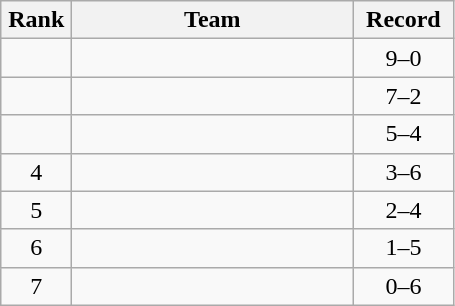<table class="wikitable" style="text-align: center;">
<tr>
<th width=40>Rank</th>
<th width=180>Team</th>
<th width=60>Record</th>
</tr>
<tr>
<td></td>
<td align=left></td>
<td>9–0</td>
</tr>
<tr>
<td></td>
<td align=left></td>
<td>7–2</td>
</tr>
<tr>
<td></td>
<td align=left></td>
<td>5–4</td>
</tr>
<tr>
<td>4</td>
<td align=left></td>
<td>3–6</td>
</tr>
<tr>
<td>5</td>
<td align=left></td>
<td>2–4</td>
</tr>
<tr>
<td>6</td>
<td align=left></td>
<td>1–5</td>
</tr>
<tr>
<td>7</td>
<td align=left></td>
<td>0–6</td>
</tr>
</table>
